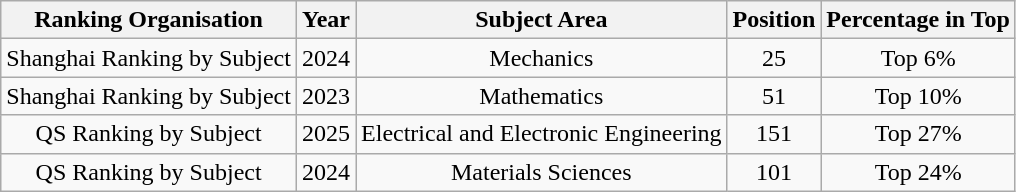<table class="wikitable centre sortable" style="text-align:center;">
<tr>
<th>Ranking Organisation</th>
<th>Year</th>
<th>Subject Area</th>
<th>Position</th>
<th>Percentage in Top</th>
</tr>
<tr>
<td>Shanghai Ranking by Subject </td>
<td>2024</td>
<td>Mechanics</td>
<td>25</td>
<td>Top 6%</td>
</tr>
<tr>
<td>Shanghai Ranking by Subject </td>
<td>2023</td>
<td>Mathematics</td>
<td>51</td>
<td>Top 10%</td>
</tr>
<tr>
<td>QS Ranking by Subject </td>
<td>2025</td>
<td>Electrical and Electronic Engineering</td>
<td>151</td>
<td>Top 27%</td>
</tr>
<tr>
<td>QS Ranking by Subject </td>
<td>2024</td>
<td>Materials Sciences</td>
<td>101</td>
<td>Top 24%</td>
</tr>
</table>
